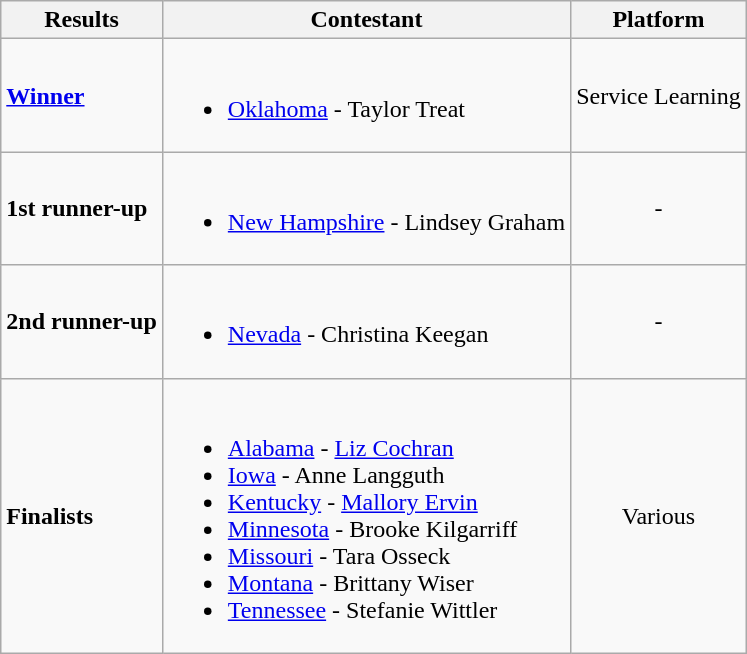<table class="wikitable">
<tr>
<th>Results</th>
<th>Contestant</th>
<th>Platform</th>
</tr>
<tr>
<td><strong><a href='#'>Winner</a></strong></td>
<td><br><ul><li> <a href='#'>Oklahoma</a> - Taylor Treat</li></ul></td>
<td>Service Learning</td>
</tr>
<tr>
<td><strong>1st runner-up</strong></td>
<td><br><ul><li> <a href='#'>New Hampshire</a> - Lindsey Graham</li></ul></td>
<td style="text-align:center;">-</td>
</tr>
<tr>
<td><strong>2nd runner-up</strong></td>
<td><br><ul><li> <a href='#'>Nevada</a> - Christina Keegan</li></ul></td>
<td style="text-align:center;">-</td>
</tr>
<tr>
<td><strong>Finalists</strong></td>
<td><br><ul><li> <a href='#'>Alabama</a> - <a href='#'>Liz Cochran</a></li><li> <a href='#'>Iowa</a> - Anne Langguth</li><li> <a href='#'>Kentucky</a> - <a href='#'>Mallory Ervin</a></li><li> <a href='#'>Minnesota</a> - Brooke Kilgarriff</li><li> <a href='#'>Missouri</a> - Tara Osseck</li><li> <a href='#'>Montana</a> - Brittany Wiser</li><li> <a href='#'>Tennessee</a> - Stefanie Wittler</li></ul></td>
<td style="text-align:center;">Various</td>
</tr>
</table>
